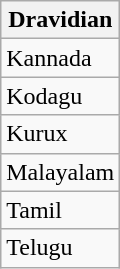<table class="wikitable">
<tr>
<th>Dravidian</th>
</tr>
<tr>
<td>Kannada</td>
</tr>
<tr>
<td>Kodagu</td>
</tr>
<tr>
<td>Kurux</td>
</tr>
<tr>
<td>Malayalam</td>
</tr>
<tr>
<td>Tamil</td>
</tr>
<tr>
<td>Telugu</td>
</tr>
</table>
